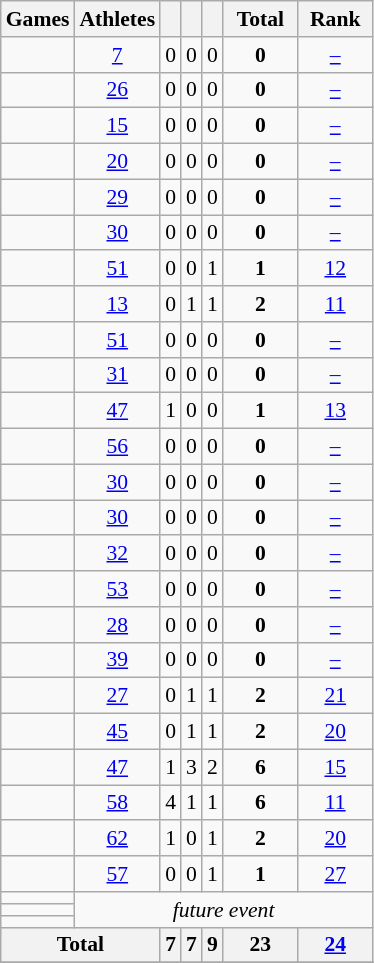<table class="wikitable" style="text-align:center; font-size:90%;">
<tr>
<th>Games</th>
<th>Athletes</th>
<th width:3em; font-weight:bold;"></th>
<th width:3em; font-weight:bold;"></th>
<th width:3em; font-weight:bold;"></th>
<th style="width:3em; font-weight:bold;">Total</th>
<th style="width:3em; font-weight:bold;">Rank</th>
</tr>
<tr>
<td align=left> </td>
<td><a href='#'>7</a></td>
<td>0</td>
<td>0</td>
<td>0</td>
<td><strong>0</strong></td>
<td><a href='#'>–</a></td>
</tr>
<tr>
<td align=left> </td>
<td><a href='#'>26</a></td>
<td>0</td>
<td>0</td>
<td>0</td>
<td><strong>0</strong></td>
<td><a href='#'>–</a></td>
</tr>
<tr>
<td align=left> </td>
<td><a href='#'>15</a></td>
<td>0</td>
<td>0</td>
<td>0</td>
<td><strong>0</strong></td>
<td><a href='#'>–</a></td>
</tr>
<tr>
<td align=left> </td>
<td><a href='#'>20</a></td>
<td>0</td>
<td>0</td>
<td>0</td>
<td><strong>0</strong></td>
<td><a href='#'>–</a></td>
</tr>
<tr>
<td align=left> </td>
<td><a href='#'>29</a></td>
<td>0</td>
<td>0</td>
<td>0</td>
<td><strong>0</strong></td>
<td><a href='#'>–</a></td>
</tr>
<tr>
<td align=left> </td>
<td><a href='#'>30</a></td>
<td>0</td>
<td>0</td>
<td>0</td>
<td><strong>0</strong></td>
<td><a href='#'>–</a></td>
</tr>
<tr>
<td align=left> </td>
<td><a href='#'>51</a></td>
<td>0</td>
<td>0</td>
<td>1</td>
<td><strong>1</strong></td>
<td><a href='#'>12</a></td>
</tr>
<tr>
<td align=left> </td>
<td><a href='#'>13</a></td>
<td>0</td>
<td>1</td>
<td>1</td>
<td><strong>2</strong></td>
<td><a href='#'>11</a></td>
</tr>
<tr>
<td align=left> </td>
<td><a href='#'>51</a></td>
<td>0</td>
<td>0</td>
<td>0</td>
<td><strong>0</strong></td>
<td><a href='#'>–</a></td>
</tr>
<tr>
<td align=left> </td>
<td><a href='#'>31</a></td>
<td>0</td>
<td>0</td>
<td>0</td>
<td><strong>0</strong></td>
<td><a href='#'>–</a></td>
</tr>
<tr>
<td align=left> </td>
<td><a href='#'>47</a></td>
<td>1</td>
<td>0</td>
<td>0</td>
<td><strong>1</strong></td>
<td><a href='#'>13</a></td>
</tr>
<tr>
<td align=left> </td>
<td><a href='#'>56</a></td>
<td>0</td>
<td>0</td>
<td>0</td>
<td><strong>0</strong></td>
<td><a href='#'>–</a></td>
</tr>
<tr>
<td align=left> </td>
<td><a href='#'>30</a></td>
<td>0</td>
<td>0</td>
<td>0</td>
<td><strong>0</strong></td>
<td><a href='#'>–</a></td>
</tr>
<tr>
<td align=left> </td>
<td><a href='#'>30</a></td>
<td>0</td>
<td>0</td>
<td>0</td>
<td><strong>0</strong></td>
<td><a href='#'>–</a></td>
</tr>
<tr>
<td align=left> </td>
<td><a href='#'>32</a></td>
<td>0</td>
<td>0</td>
<td>0</td>
<td><strong>0</strong></td>
<td><a href='#'>–</a></td>
</tr>
<tr>
<td align=left> </td>
<td><a href='#'>53</a></td>
<td>0</td>
<td>0</td>
<td>0</td>
<td><strong>0</strong></td>
<td><a href='#'>–</a></td>
</tr>
<tr>
<td align=left> </td>
<td><a href='#'>28</a></td>
<td>0</td>
<td>0</td>
<td>0</td>
<td><strong>0</strong></td>
<td><a href='#'>–</a></td>
</tr>
<tr>
<td align=left> </td>
<td><a href='#'>39</a></td>
<td>0</td>
<td>0</td>
<td>0</td>
<td><strong>0</strong></td>
<td><a href='#'>–</a></td>
</tr>
<tr>
<td align=left> </td>
<td><a href='#'>27</a></td>
<td>0</td>
<td>1</td>
<td>1</td>
<td><strong>2</strong></td>
<td><a href='#'>21</a></td>
</tr>
<tr>
<td align=left> </td>
<td><a href='#'>45</a></td>
<td>0</td>
<td>1</td>
<td>1</td>
<td><strong>2</strong></td>
<td><a href='#'>20</a></td>
</tr>
<tr>
<td align=left> </td>
<td><a href='#'>47</a></td>
<td>1</td>
<td>3</td>
<td>2</td>
<td><strong>6</strong></td>
<td><a href='#'>15</a></td>
</tr>
<tr>
<td align=left> </td>
<td><a href='#'>58</a></td>
<td>4</td>
<td>1</td>
<td>1</td>
<td><strong>6</strong></td>
<td><a href='#'>11</a></td>
</tr>
<tr>
<td align=left> </td>
<td><a href='#'>62</a></td>
<td>1</td>
<td>0</td>
<td>1</td>
<td><strong>2</strong></td>
<td><a href='#'>20</a></td>
</tr>
<tr>
<td align=left> </td>
<td><a href='#'>57</a></td>
<td>0</td>
<td>0</td>
<td>1</td>
<td><strong>1</strong></td>
<td><a href='#'>27</a></td>
</tr>
<tr>
<td align=left> </td>
<td colspan=6; rowspan=3><em>future event</em></td>
</tr>
<tr>
<td align=left> </td>
</tr>
<tr>
<td align=left> </td>
</tr>
<tr>
<th colspan=2>Total</th>
<th>7</th>
<th>7</th>
<th>9</th>
<th>23</th>
<th><a href='#'>24</a></th>
</tr>
<tr>
</tr>
</table>
